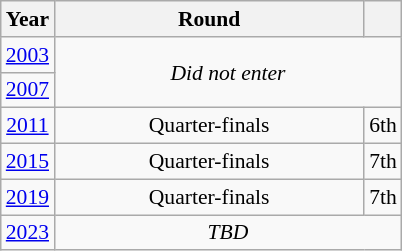<table class="wikitable" style="text-align: center; font-size:90%">
<tr>
<th>Year</th>
<th style="width:200px">Round</th>
<th></th>
</tr>
<tr>
<td><a href='#'>2003</a></td>
<td colspan="2" rowspan="2"><em>Did not enter</em></td>
</tr>
<tr>
<td><a href='#'>2007</a></td>
</tr>
<tr>
<td><a href='#'>2011</a></td>
<td>Quarter-finals</td>
<td>6th</td>
</tr>
<tr>
<td><a href='#'>2015</a></td>
<td>Quarter-finals</td>
<td>7th</td>
</tr>
<tr>
<td><a href='#'>2019</a></td>
<td>Quarter-finals</td>
<td>7th</td>
</tr>
<tr>
<td><a href='#'>2023</a></td>
<td colspan="2"><em>TBD</em></td>
</tr>
</table>
